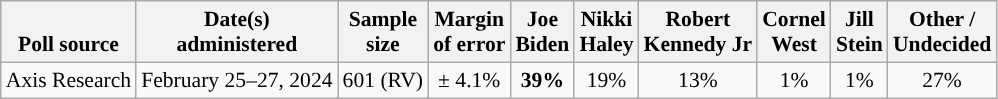<table class="wikitable sortable mw-datatable" style="font-size:90%;text-align:center;line-height:17px">
<tr valign=bottom>
<th>Poll source</th>
<th>Date(s)<br>administered</th>
<th>Sample<br>size</th>
<th>Margin<br>of error</th>
<th class="unsortable">Joe<br>Biden<br></th>
<th class="unsortable">Nikki<br>Haley<br></th>
<th class="unsortable">Robert<br>Kennedy Jr<br></th>
<th class="unsortable">Cornel<br>West<br></th>
<th class="unsortable">Jill<br>Stein<br></th>
<th class="unsortable">Other /<br>Undecided</th>
</tr>
<tr>
<td style="text-align:left;">Axis Research</td>
<td data-sort-value="2024-02-27">February 25–27, 2024</td>
<td>601 (RV)</td>
<td>± 4.1%</td>
<td style="color:black;background-color:"><strong>39%</strong></td>
<td>19%</td>
<td>13%</td>
<td>1%</td>
<td>1%</td>
<td>27%</td>
</tr>
</table>
